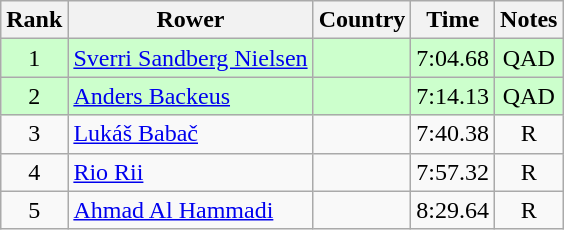<table class="wikitable" style="text-align:center">
<tr>
<th>Rank</th>
<th>Rower</th>
<th>Country</th>
<th>Time</th>
<th>Notes</th>
</tr>
<tr bgcolor=ccffcc>
<td>1</td>
<td align="left"><a href='#'>Sverri Sandberg Nielsen</a></td>
<td align="left"></td>
<td>7:04.68</td>
<td>QAD</td>
</tr>
<tr bgcolor=ccffcc>
<td>2</td>
<td align="left"><a href='#'>Anders Backeus</a></td>
<td align="left"></td>
<td>7:14.13</td>
<td>QAD</td>
</tr>
<tr>
<td>3</td>
<td align="left"><a href='#'>Lukáš Babač</a></td>
<td align="left"></td>
<td>7:40.38</td>
<td>R</td>
</tr>
<tr>
<td>4</td>
<td align="left"><a href='#'>Rio Rii</a></td>
<td align="left"></td>
<td>7:57.32</td>
<td>R</td>
</tr>
<tr>
<td>5</td>
<td align="left"><a href='#'>Ahmad Al Hammadi</a></td>
<td align="left"></td>
<td>8:29.64</td>
<td>R</td>
</tr>
</table>
